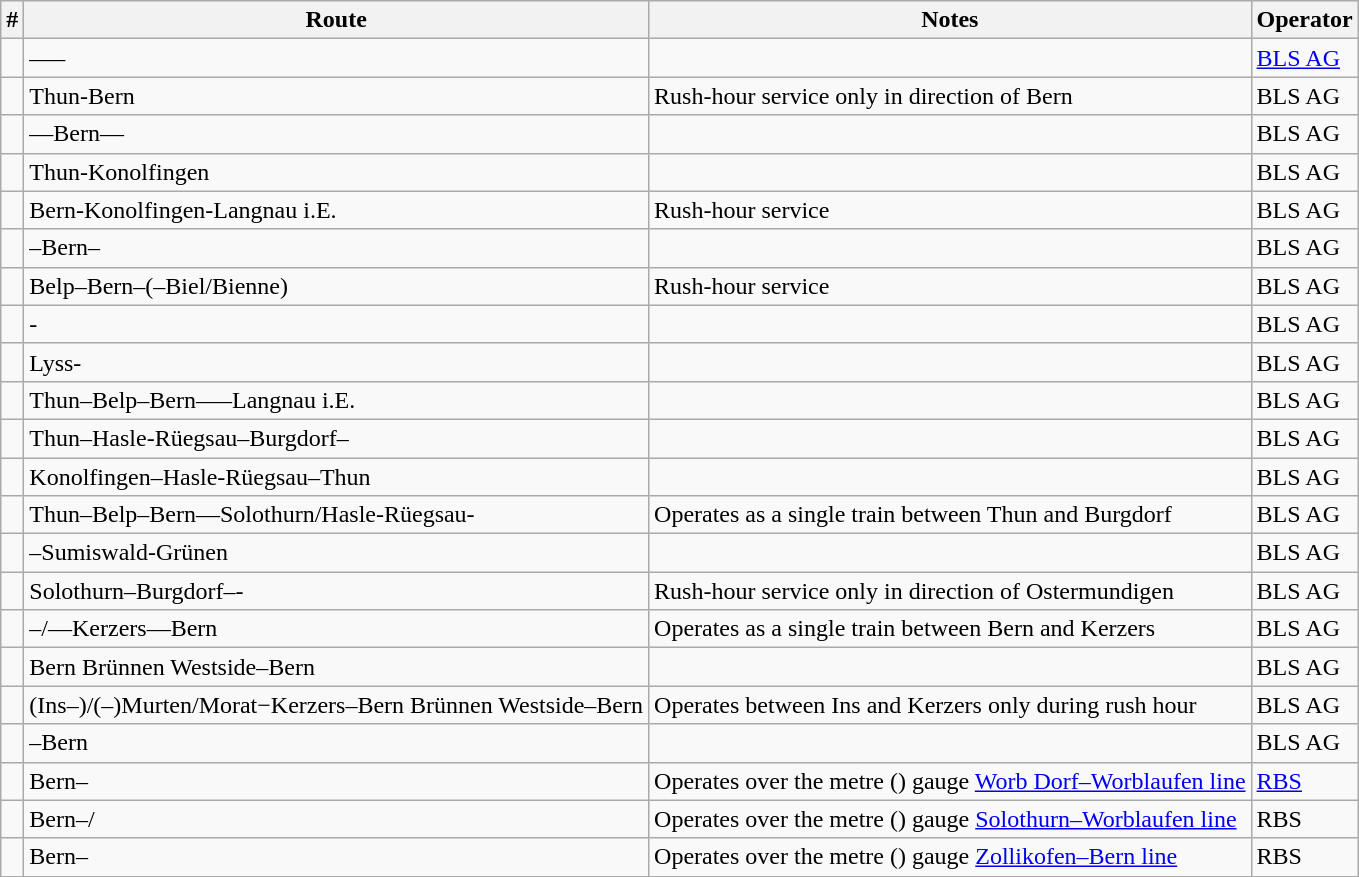<table class="wikitable sortable">
<tr>
<th>#</th>
<th>Route</th>
<th>Notes</th>
<th>Operator</th>
</tr>
<tr>
<td></td>
<td>–––</td>
<td></td>
<td><a href='#'>BLS AG</a></td>
</tr>
<tr>
<td></td>
<td>Thun-Bern</td>
<td>Rush-hour service only in direction of Bern</td>
<td>BLS AG</td>
</tr>
<tr>
<td></td>
<td>––Bern––</td>
<td></td>
<td>BLS AG</td>
</tr>
<tr>
<td></td>
<td>Thun-Konolfingen</td>
<td></td>
<td>BLS AG</td>
</tr>
<tr>
<td></td>
<td>Bern-Konolfingen-Langnau i.E.</td>
<td>Rush-hour service</td>
<td>BLS AG</td>
</tr>
<tr>
<td></td>
<td>–Bern–</td>
<td></td>
<td>BLS AG</td>
</tr>
<tr>
<td></td>
<td>Belp–Bern–(–Biel/Bienne)</td>
<td>Rush-hour service</td>
<td>BLS AG</td>
</tr>
<tr>
<td></td>
<td>-</td>
<td></td>
<td>BLS AG</td>
</tr>
<tr>
<td></td>
<td>Lyss-</td>
<td></td>
<td>BLS AG</td>
</tr>
<tr>
<td></td>
<td>Thun–Belp–Bern–––Langnau i.E.</td>
<td></td>
<td>BLS AG</td>
</tr>
<tr>
<td></td>
<td>Thun–Hasle-Rüegsau–Burgdorf–</td>
<td></td>
<td>BLS AG</td>
</tr>
<tr>
<td></td>
<td>Konolfingen–Hasle-Rüegsau–Thun</td>
<td></td>
<td>BLS AG</td>
</tr>
<tr>
<td></td>
<td>Thun–Belp–Bern––Solothurn/Hasle-Rüegsau-</td>
<td>Operates as a single train between Thun and Burgdorf</td>
<td>BLS AG</td>
</tr>
<tr>
<td></td>
<td>–Sumiswald-Grünen</td>
<td></td>
<td>BLS AG</td>
</tr>
<tr>
<td></td>
<td>Solothurn–Burgdorf–-</td>
<td>Rush-hour service only in direction of Ostermundigen</td>
<td>BLS AG</td>
</tr>
<tr>
<td></td>
<td>–/––Kerzers––Bern</td>
<td>Operates as a single train between Bern and Kerzers</td>
<td>BLS AG</td>
</tr>
<tr>
<td></td>
<td>Bern Brünnen Westside–Bern</td>
<td></td>
<td>BLS AG</td>
</tr>
<tr>
<td></td>
<td>(Ins–)/(–)Murten/Morat−Kerzers–Bern Brünnen Westside–Bern</td>
<td>Operates between Ins and Kerzers only during rush hour</td>
<td>BLS AG</td>
</tr>
<tr>
<td></td>
<td>–Bern</td>
<td></td>
<td>BLS AG</td>
</tr>
<tr>
<td></td>
<td>Bern–</td>
<td>Operates over the metre () gauge <a href='#'>Worb Dorf–Worblaufen line</a></td>
<td><a href='#'>RBS</a></td>
</tr>
<tr>
<td></td>
<td>Bern–/</td>
<td>Operates over the metre () gauge <a href='#'>Solothurn–Worblaufen line</a></td>
<td>RBS</td>
</tr>
<tr>
<td></td>
<td>Bern–</td>
<td>Operates over the metre () gauge <a href='#'>Zollikofen–Bern line</a></td>
<td>RBS</td>
</tr>
<tr>
</tr>
</table>
